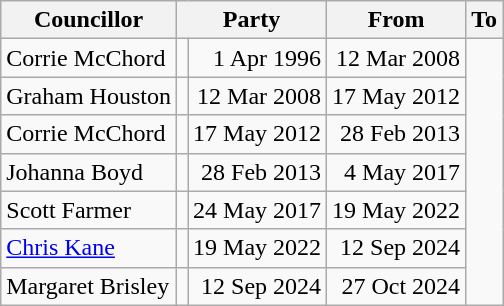<table class=wikitable>
<tr>
<th>Councillor</th>
<th colspan=2>Party</th>
<th>From</th>
<th>To</th>
</tr>
<tr>
<td>Corrie McChord</td>
<td></td>
<td align=right>1 Apr 1996</td>
<td align=right>12 Mar 2008</td>
</tr>
<tr>
<td>Graham Houston</td>
<td></td>
<td align=right>12 Mar 2008</td>
<td align=right>17 May 2012</td>
</tr>
<tr>
<td>Corrie McChord</td>
<td></td>
<td align=right>17 May 2012</td>
<td align=right>28 Feb 2013</td>
</tr>
<tr>
<td>Johanna Boyd</td>
<td></td>
<td align=right>28 Feb 2013</td>
<td align=right>4 May 2017</td>
</tr>
<tr>
<td>Scott Farmer</td>
<td></td>
<td align=right>24 May 2017</td>
<td align=right>19 May 2022</td>
</tr>
<tr>
<td><a href='#'>Chris Kane</a></td>
<td></td>
<td align=right>19 May 2022</td>
<td align=right>12 Sep 2024</td>
</tr>
<tr>
<td>Margaret Brisley</td>
<td></td>
<td align=right>12 Sep 2024</td>
<td align=right>27 Oct 2024</td>
</tr>
</table>
